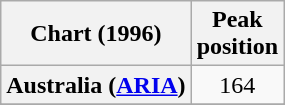<table class="wikitable sortable plainrowheaders" style="text-align:center">
<tr>
<th scope="col">Chart (1996)</th>
<th scope="col">Peak<br>position</th>
</tr>
<tr>
<th scope="row">Australia (<a href='#'>ARIA</a>)</th>
<td align="center">164</td>
</tr>
<tr>
</tr>
<tr>
</tr>
<tr>
</tr>
<tr>
</tr>
<tr>
</tr>
<tr>
</tr>
<tr>
</tr>
<tr>
</tr>
<tr>
</tr>
</table>
